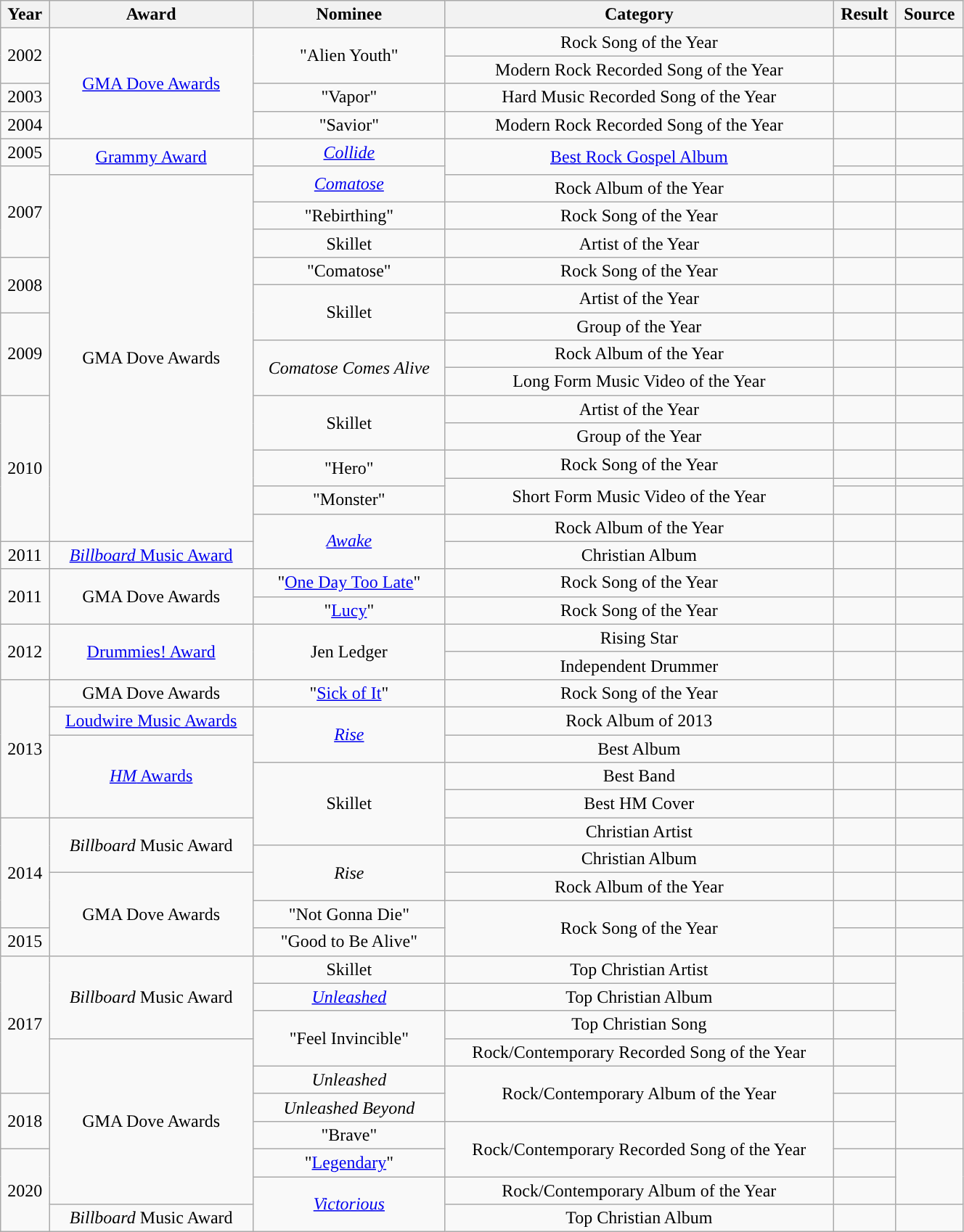<table class="wikitable" width=70% style="text-align: center;">
<tr>
<th>Year</th>
<th>Award</th>
<th>Nominee</th>
<th>Category</th>
<th>Result</th>
<th>Source </th>
</tr>
<tr>
<td rowspan="2">2002</td>
<td rowspan="4"><a href='#'>GMA Dove Awards</a></td>
<td rowspan="2">"Alien Youth"</td>
<td>Rock Song of the Year</td>
<td></td>
<td></td>
</tr>
<tr>
<td>Modern Rock Recorded Song of the Year</td>
<td></td>
<td></td>
</tr>
<tr>
<td>2003</td>
<td>"Vapor"</td>
<td>Hard Music Recorded Song of the Year</td>
<td></td>
<td></td>
</tr>
<tr>
<td>2004</td>
<td>"Savior"</td>
<td>Modern Rock Recorded Song of the Year</td>
<td></td>
<td></td>
</tr>
<tr>
<td>2005</td>
<td rowspan="2"><a href='#'>Grammy Award</a></td>
<td><a href='#'><em>Collide</em></a></td>
<td rowspan="2"><a href='#'>Best Rock Gospel Album</a></td>
<td></td>
<td></td>
</tr>
<tr>
<td rowspan="4">2007</td>
<td rowspan="2"><em><a href='#'>Comatose</a></em></td>
<td></td>
<td></td>
</tr>
<tr>
<td rowspan="14">GMA Dove Awards</td>
<td>Rock Album of the Year</td>
<td></td>
<td></td>
</tr>
<tr>
<td>"Rebirthing"</td>
<td>Rock Song of the Year</td>
<td></td>
<td></td>
</tr>
<tr>
<td>Skillet</td>
<td>Artist of the Year</td>
<td></td>
<td></td>
</tr>
<tr>
<td rowspan="2">2008</td>
<td>"Comatose"</td>
<td>Rock Song of the Year</td>
<td></td>
<td></td>
</tr>
<tr>
<td rowspan="2">Skillet</td>
<td>Artist of the Year</td>
<td></td>
<td></td>
</tr>
<tr>
<td rowspan="3">2009</td>
<td>Group of the Year</td>
<td></td>
<td></td>
</tr>
<tr>
<td rowspan="2"><em>Comatose Comes Alive</em></td>
<td>Rock Album of the Year</td>
<td></td>
<td></td>
</tr>
<tr>
<td>Long Form Music Video of the Year</td>
<td></td>
<td></td>
</tr>
<tr>
<td rowspan="6">2010</td>
<td rowspan="2">Skillet</td>
<td>Artist of the Year</td>
<td></td>
<td></td>
</tr>
<tr>
<td>Group of the Year</td>
<td></td>
<td></td>
</tr>
<tr>
<td rowspan="2">"Hero"</td>
<td>Rock Song of the Year</td>
<td></td>
<td></td>
</tr>
<tr>
<td rowspan="2">Short Form Music Video of the Year</td>
<td></td>
<td></td>
</tr>
<tr>
<td>"Monster"</td>
<td></td>
<td></td>
</tr>
<tr>
<td rowspan="2"><a href='#'><em>Awake</em></a></td>
<td>Rock Album of the Year</td>
<td></td>
<td></td>
</tr>
<tr>
<td>2011</td>
<td><a href='#'><em>Billboard</em> Music Award</a></td>
<td>Christian Album</td>
<td></td>
<td></td>
</tr>
<tr>
<td rowspan="2">2011</td>
<td rowspan="2">GMA Dove Awards</td>
<td>"<a href='#'>One Day Too Late</a>"</td>
<td>Rock Song of the Year</td>
<td></td>
<td></td>
</tr>
<tr>
<td>"<a href='#'>Lucy</a>"</td>
<td>Rock Song of the Year</td>
<td></td>
<td></td>
</tr>
<tr>
<td rowspan="2">2012</td>
<td rowspan="2"><a href='#'>Drummies! Award</a></td>
<td rowspan="2">Jen Ledger</td>
<td>Rising Star</td>
<td></td>
<td></td>
</tr>
<tr>
<td>Independent Drummer</td>
<td></td>
<td></td>
</tr>
<tr>
<td rowspan="5">2013</td>
<td>GMA Dove Awards</td>
<td>"<a href='#'>Sick of It</a>"</td>
<td>Rock Song of the Year</td>
<td></td>
<td></td>
</tr>
<tr>
<td><a href='#'>Loudwire Music Awards</a></td>
<td rowspan="2"><a href='#'><em>Rise</em></a></td>
<td>Rock Album of 2013</td>
<td></td>
<td></td>
</tr>
<tr>
<td rowspan="3"><a href='#'><em>HM</em> Awards</a></td>
<td>Best Album</td>
<td></td>
<td></td>
</tr>
<tr>
<td rowspan="3">Skillet</td>
<td>Best Band</td>
<td></td>
<td></td>
</tr>
<tr>
<td>Best HM Cover</td>
<td></td>
<td></td>
</tr>
<tr>
<td rowspan="4">2014</td>
<td rowspan="2"><em>Billboard</em> Music Award</td>
<td>Christian Artist</td>
<td></td>
<td></td>
</tr>
<tr>
<td rowspan="2"><em>Rise</em></td>
<td>Christian Album</td>
<td></td>
<td></td>
</tr>
<tr>
<td rowspan="3">GMA Dove Awards</td>
<td>Rock Album of the Year</td>
<td></td>
<td></td>
</tr>
<tr>
<td>"Not Gonna Die"</td>
<td rowspan="2">Rock Song of the Year</td>
<td></td>
<td></td>
</tr>
<tr>
<td>2015</td>
<td>"Good to Be Alive"</td>
<td></td>
<td></td>
</tr>
<tr>
<td rowspan="5">2017</td>
<td rowspan="3"><em>Billboard</em> Music Award</td>
<td>Skillet</td>
<td>Top Christian Artist</td>
<td></td>
<td rowspan="3"></td>
</tr>
<tr>
<td><em><a href='#'>Unleashed</a></em></td>
<td>Top Christian Album</td>
<td></td>
</tr>
<tr>
<td rowspan="2">"Feel Invincible"</td>
<td>Top Christian Song</td>
<td></td>
</tr>
<tr>
<td rowspan="6">GMA Dove Awards</td>
<td>Rock/Contemporary Recorded Song of the Year</td>
<td></td>
<td rowspan="2"></td>
</tr>
<tr>
<td><em>Unleashed</em></td>
<td rowspan="2">Rock/Contemporary Album of the Year</td>
<td></td>
</tr>
<tr>
<td rowspan="2">2018</td>
<td><em>Unleashed Beyond</em></td>
<td></td>
<td rowspan="2"></td>
</tr>
<tr>
<td>"Brave"</td>
<td rowspan="2">Rock/Contemporary Recorded Song of the Year</td>
<td></td>
</tr>
<tr>
<td rowspan="3">2020</td>
<td>"<a href='#'>Legendary</a>"</td>
<td></td>
<td rowspan="2"></td>
</tr>
<tr>
<td rowspan="2"><a href='#'><em>Victorious</em></a></td>
<td>Rock/Contemporary Album of the Year</td>
<td></td>
</tr>
<tr>
<td><em>Billboard</em> Music Award</td>
<td>Top Christian Album</td>
<td></td>
<td></td>
</tr>
</table>
